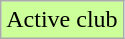<table class="wikitable">
<tr bgcolor="#CCFF99">
<td>Active club</td>
</tr>
</table>
